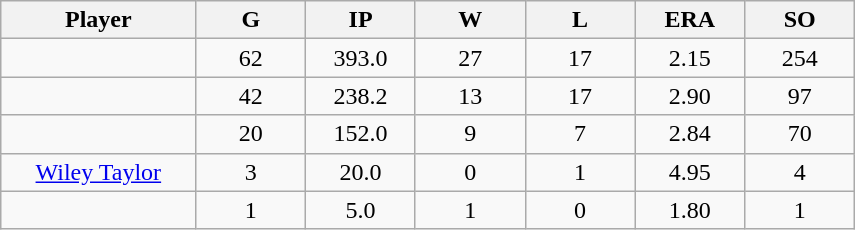<table class="wikitable sortable">
<tr>
<th bgcolor="#DDDDFF" width="16%">Player</th>
<th bgcolor="#DDDDFF" width="9%">G</th>
<th bgcolor="#DDDDFF" width="9%">IP</th>
<th bgcolor="#DDDDFF" width="9%">W</th>
<th bgcolor="#DDDDFF" width="9%">L</th>
<th bgcolor="#DDDDFF" width="9%">ERA</th>
<th bgcolor="#DDDDFF" width="9%">SO</th>
</tr>
<tr align="center">
<td></td>
<td>62</td>
<td>393.0</td>
<td>27</td>
<td>17</td>
<td>2.15</td>
<td>254</td>
</tr>
<tr align="center">
<td></td>
<td>42</td>
<td>238.2</td>
<td>13</td>
<td>17</td>
<td>2.90</td>
<td>97</td>
</tr>
<tr align="center">
<td></td>
<td>20</td>
<td>152.0</td>
<td>9</td>
<td>7</td>
<td>2.84</td>
<td>70</td>
</tr>
<tr align="center">
<td><a href='#'>Wiley Taylor</a></td>
<td>3</td>
<td>20.0</td>
<td>0</td>
<td>1</td>
<td>4.95</td>
<td>4</td>
</tr>
<tr align=center>
<td></td>
<td>1</td>
<td>5.0</td>
<td>1</td>
<td>0</td>
<td>1.80</td>
<td>1</td>
</tr>
</table>
